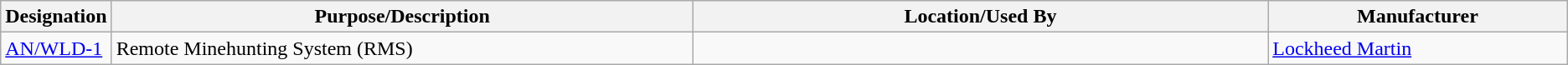<table class="wikitable sortable">
<tr>
<th scope="col">Designation</th>
<th scope="col" style="width: 500px;">Purpose/Description</th>
<th scope="col" style="width: 500px;">Location/Used By</th>
<th scope="col" style="width: 250px;">Manufacturer</th>
</tr>
<tr>
<td><a href='#'>AN/WLD-1</a></td>
<td>Remote Minehunting System (RMS)</td>
<td></td>
<td><a href='#'>Lockheed Martin</a></td>
</tr>
</table>
